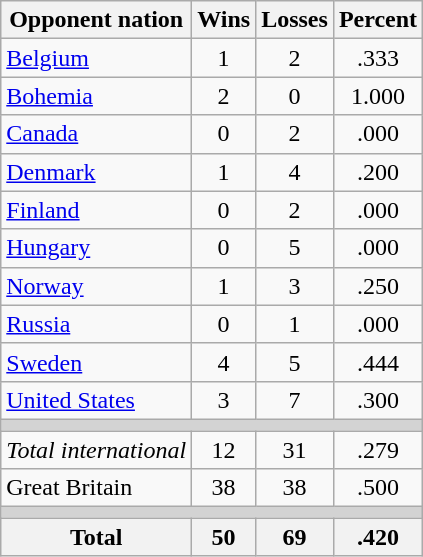<table class=wikitable>
<tr>
<th>Opponent nation</th>
<th>Wins</th>
<th>Losses</th>
<th>Percent</th>
</tr>
<tr align=center>
<td align=left><a href='#'>Belgium</a></td>
<td>1</td>
<td>2</td>
<td>.333</td>
</tr>
<tr align=center>
<td align=left><a href='#'>Bohemia</a></td>
<td>2</td>
<td>0</td>
<td>1.000</td>
</tr>
<tr align=center>
<td align=left><a href='#'>Canada</a></td>
<td>0</td>
<td>2</td>
<td>.000</td>
</tr>
<tr align=center>
<td align=left><a href='#'>Denmark</a></td>
<td>1</td>
<td>4</td>
<td>.200</td>
</tr>
<tr align=center>
<td align=left><a href='#'>Finland</a></td>
<td>0</td>
<td>2</td>
<td>.000</td>
</tr>
<tr align=center>
<td align=left><a href='#'>Hungary</a></td>
<td>0</td>
<td>5</td>
<td>.000</td>
</tr>
<tr align=center>
<td align=left><a href='#'>Norway</a></td>
<td>1</td>
<td>3</td>
<td>.250</td>
</tr>
<tr align=center>
<td align=left><a href='#'>Russia</a></td>
<td>0</td>
<td>1</td>
<td>.000</td>
</tr>
<tr align=center>
<td align=left><a href='#'>Sweden</a></td>
<td>4</td>
<td>5</td>
<td>.444</td>
</tr>
<tr align=center>
<td align=left><a href='#'>United States</a></td>
<td>3</td>
<td>7</td>
<td>.300</td>
</tr>
<tr>
<td colspan=4 bgcolor=lightgray></td>
</tr>
<tr align=center>
<td align=left><em>Total international</em></td>
<td>12</td>
<td>31</td>
<td>.279</td>
</tr>
<tr align=center>
<td align=left>Great Britain</td>
<td>38</td>
<td>38</td>
<td>.500</td>
</tr>
<tr>
<td colspan=4 bgcolor=lightgray></td>
</tr>
<tr>
<th>Total</th>
<th>50</th>
<th>69</th>
<th>.420</th>
</tr>
</table>
